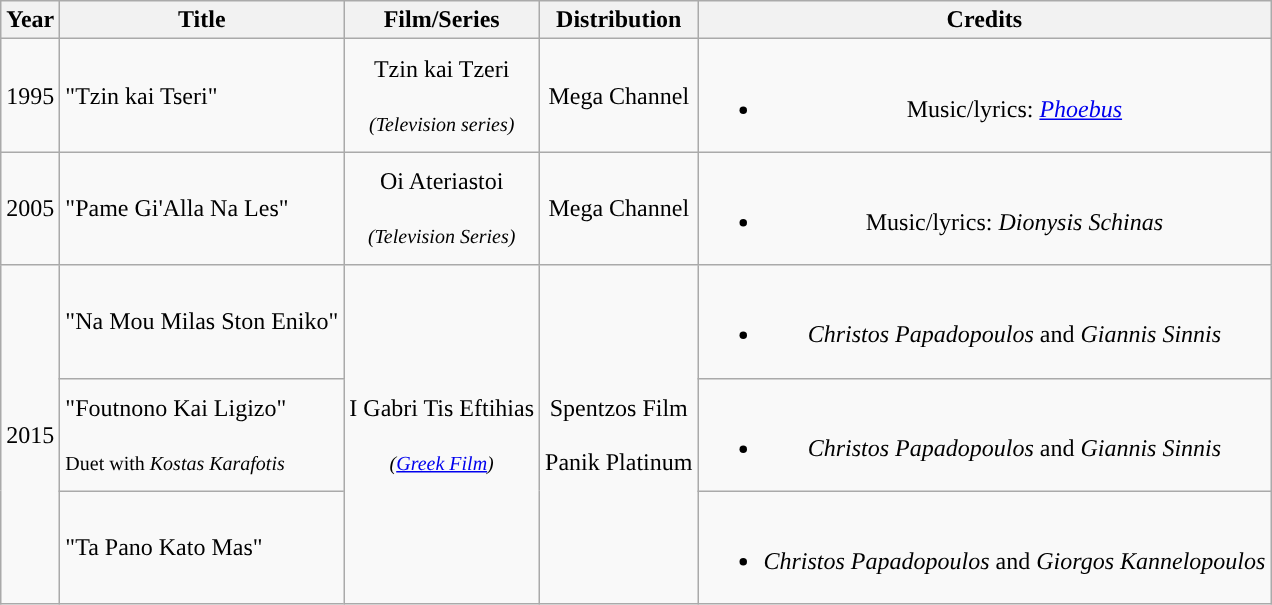<table class="wikitable">
<tr>
<th>Year</th>
<th>Title</th>
<th>Film/Series</th>
<th>Distribution</th>
<th>Credits</th>
</tr>
<tr>
<td>1995</td>
<td style="text-align: left">"Tzin kai Tseri"</td>
<td style="text-align: center">Tzin kai Tzeri <br><br><em><small>(Television series)</small></em></td>
<td style="text-align: center">Mega Channel</td>
<td style="text-align: center"><br><ul><li>Music/lyrics: <em><a href='#'>Phoebus</a></em></li></ul></td>
</tr>
<tr>
<td>2005</td>
<td style="text-align: left">"Pame Gi'Alla Na Les"</td>
<td style="text-align: center">Oi Ateriastoi<br><br><em><small>(Television Series)</small></em></td>
<td style="text-align: center">Mega Channel</td>
<td style="text-align: center"><br><ul><li>Music/lyrics: <em>Dionysis Schinas</em></li></ul></td>
</tr>
<tr>
<td rowspan="3">2015</td>
<td style="text-align: left; height: 4em;">"Na Mou Milas Ston Eniko"</td>
<td rowspan="3" style="text-align: center">I Gabri Tis Eftihias <br><br><em><small> (<a href='#'>Greek Film</a>) </small></em></td>
<td rowspan="3" style="text-align: center">Spentzos Film<br><br>Panik Platinum</td>
<td style="text-align: center"><br><ul><li><em>Christos Papadopoulos</em> and <em>Giannis Sinnis</em></li></ul></td>
</tr>
<tr>
<td style="text-align: left; height: 4em;">"Foutnono Kai Ligizo"<br><br><small>Duet with <em>Kostas Karafotis</em> </small></td>
<td style="text-align: center"><br><ul><li><em>Christos Papadopoulos</em> and <em>Giannis Sinnis</em></li></ul></td>
</tr>
<tr>
<td style="text-align: left; height: 4em;">"Ta Pano Kato Mas"</td>
<td style="text-align: center"><br><ul><li><em>Christos Papadopoulos</em> and <em>Giorgos Kannelopoulos</em></li></ul></td>
</tr>
</table>
